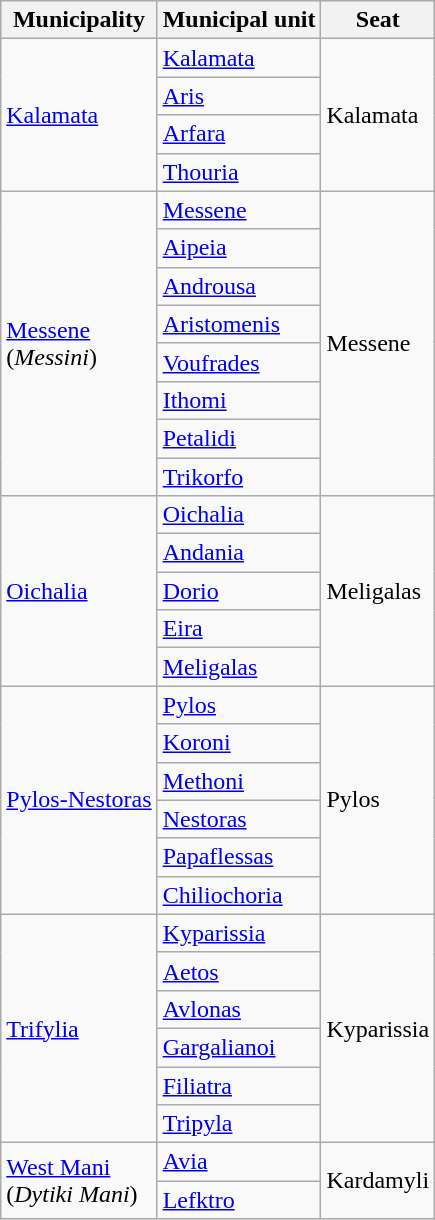<table class="wikitable">
<tr>
<th>Municipality</th>
<th>Municipal unit</th>
<th>Seat</th>
</tr>
<tr>
<td rowspan=4><a href='#'>Kalamata</a></td>
<td><a href='#'>Kalamata</a></td>
<td rowspan=4>Kalamata</td>
</tr>
<tr>
<td><a href='#'>Aris</a></td>
</tr>
<tr>
<td><a href='#'>Arfara</a></td>
</tr>
<tr>
<td><a href='#'>Thouria</a></td>
</tr>
<tr>
<td rowspan=8><a href='#'>Messene</a> <br>(<em>Messini</em>)</td>
<td><a href='#'>Messene</a></td>
<td rowspan=8>Messene</td>
</tr>
<tr>
<td><a href='#'>Aipeia</a></td>
</tr>
<tr>
<td><a href='#'>Androusa</a></td>
</tr>
<tr>
<td><a href='#'>Aristomenis</a></td>
</tr>
<tr>
<td><a href='#'>Voufrades</a></td>
</tr>
<tr>
<td><a href='#'>Ithomi</a></td>
</tr>
<tr>
<td><a href='#'>Petalidi</a></td>
</tr>
<tr>
<td><a href='#'>Trikorfo</a></td>
</tr>
<tr>
<td rowspan=5><a href='#'>Oichalia</a></td>
<td><a href='#'>Oichalia</a></td>
<td rowspan=5>Meligalas</td>
</tr>
<tr>
<td><a href='#'>Andania</a></td>
</tr>
<tr>
<td><a href='#'>Dorio</a></td>
</tr>
<tr>
<td><a href='#'>Eira</a></td>
</tr>
<tr>
<td><a href='#'>Meligalas</a></td>
</tr>
<tr>
<td rowspan=6><a href='#'>Pylos-Nestoras</a></td>
<td><a href='#'>Pylos</a></td>
<td rowspan=6>Pylos</td>
</tr>
<tr>
<td><a href='#'>Koroni</a></td>
</tr>
<tr>
<td><a href='#'>Methoni</a></td>
</tr>
<tr>
<td><a href='#'>Nestoras</a></td>
</tr>
<tr>
<td><a href='#'>Papaflessas</a></td>
</tr>
<tr>
<td><a href='#'>Chiliochoria</a></td>
</tr>
<tr>
<td rowspan=6><a href='#'>Trifylia</a></td>
<td><a href='#'>Kyparissia</a></td>
<td rowspan=6>Kyparissia</td>
</tr>
<tr>
<td><a href='#'>Aetos</a></td>
</tr>
<tr>
<td><a href='#'>Avlonas</a></td>
</tr>
<tr>
<td><a href='#'>Gargalianoi</a></td>
</tr>
<tr>
<td><a href='#'>Filiatra</a></td>
</tr>
<tr>
<td><a href='#'>Tripyla</a></td>
</tr>
<tr>
<td rowspan=2><a href='#'>West Mani</a> <br>(<em>Dytiki Mani</em>)</td>
<td><a href='#'>Avia</a></td>
<td rowspan=2>Kardamyli</td>
</tr>
<tr>
<td><a href='#'>Lefktro</a></td>
</tr>
</table>
